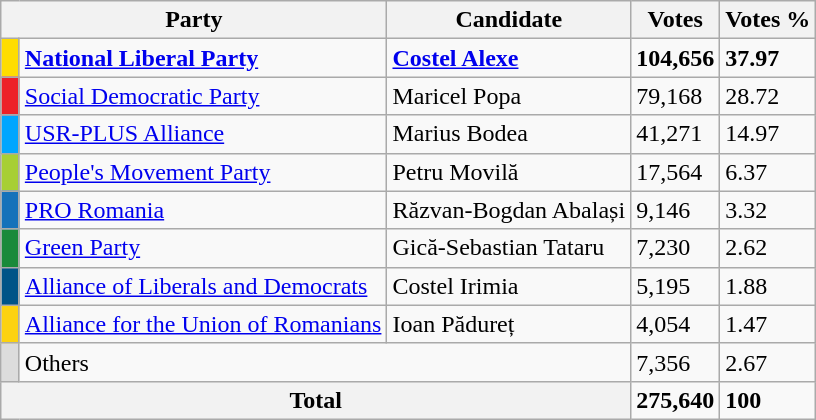<table class="wikitable">
<tr>
<th colspan="2">Party</th>
<th>Candidate</th>
<th>Votes</th>
<th>Votes %</th>
</tr>
<tr>
<td style="background:#ffdd00;" width="5"></td>
<td><a href='#'><strong>National Liberal Party</strong></a></td>
<td><strong><a href='#'>Costel Alexe</a></strong></td>
<td><strong>104,656</strong></td>
<td><strong>37.97</strong></td>
</tr>
<tr>
<td style="background:#ed2128;" width="5"></td>
<td><a href='#'>Social Democratic Party</a></td>
<td>Maricel Popa</td>
<td>79,168</td>
<td>28.72</td>
</tr>
<tr>
<td style="background:#00a6ff;" width="5"></td>
<td><a href='#'>USR-PLUS Alliance</a></td>
<td>Marius Bodea</td>
<td>41,271</td>
<td>14.97</td>
</tr>
<tr>
<td style="background:#a7cf35;" width="5"></td>
<td><a href='#'>People's Movement Party</a></td>
<td>Petru Movilă</td>
<td>17,564</td>
<td>6.37</td>
</tr>
<tr>
<td style="background:#1572ba;" width="5"></td>
<td><a href='#'>PRO Romania</a></td>
<td>Răzvan-Bogdan Abalași</td>
<td>9,146</td>
<td>3.32</td>
</tr>
<tr>
<td style="background:#198a3a;" width="5"></td>
<td><a href='#'>Green Party</a></td>
<td>Gică-Sebastian Tataru</td>
<td>7,230</td>
<td>2.62</td>
</tr>
<tr>
<td style="background:#005487;" width="5"></td>
<td><a href='#'>Alliance of Liberals and Democrats</a></td>
<td>Costel Irimia</td>
<td>5,195</td>
<td>1.88</td>
</tr>
<tr>
<td style="background:#FCD20F;" width="5"></td>
<td><a href='#'>Alliance for the Union of Romanians</a></td>
<td>Ioan Pădureț</td>
<td>4,054</td>
<td>1.47</td>
</tr>
<tr>
<td style="background:#dcdcdc;" width="5"></td>
<td colspan="2">Others</td>
<td>7,356</td>
<td>2.67</td>
</tr>
<tr>
<th colspan="3">Total</th>
<td><strong>275,640</strong></td>
<td><strong>100</strong></td>
</tr>
</table>
